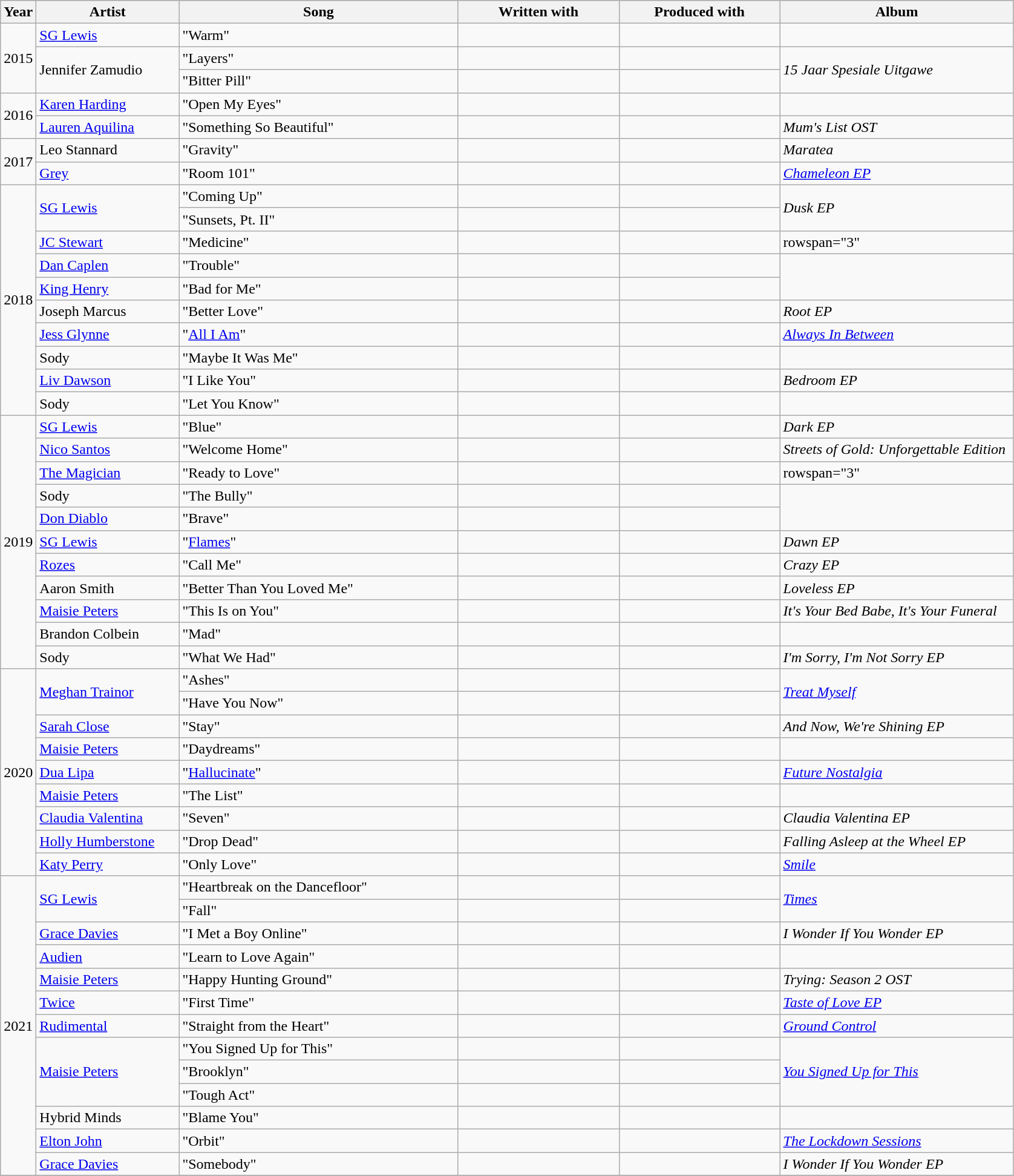<table class="wikitable">
<tr style="background:#ccc; text-align:center;">
<th scope="col"><strong>Year</strong></th>
<th scope="col" style="width: 150px;"><strong>Artist</strong></th>
<th scope="col" style="width: 300px;"><strong>Song</strong></th>
<th scope="col" style="width: 170px;"><strong>Written with</strong></th>
<th scope="col" style="width: 170px;"><strong>Produced with</strong></th>
<th scope="col" style="width: 250px;"><strong>Album</strong></th>
</tr>
<tr>
<td rowspan="3">2015</td>
<td><a href='#'>SG Lewis</a></td>
<td>"Warm"</td>
<td></td>
<td></td>
<td></td>
</tr>
<tr>
<td rowspan="2">Jennifer Zamudio</td>
<td>"Layers"</td>
<td></td>
<td></td>
<td rowspan="2"><em>15 Jaar Spesiale Uitgawe</em></td>
</tr>
<tr>
<td>"Bitter Pill"</td>
<td></td>
<td></td>
</tr>
<tr>
<td rowspan="2">2016</td>
<td><a href='#'>Karen Harding</a></td>
<td>"Open My Eyes"</td>
<td></td>
<td></td>
<td></td>
</tr>
<tr>
<td><a href='#'>Lauren Aquilina</a></td>
<td>"Something So Beautiful"</td>
<td></td>
<td></td>
<td><em>Mum's List OST</em></td>
</tr>
<tr>
<td rowspan="2">2017</td>
<td>Leo Stannard</td>
<td>"Gravity" </td>
<td></td>
<td></td>
<td><em>Maratea</em></td>
</tr>
<tr>
<td><a href='#'>Grey</a></td>
<td>"Room 101" </td>
<td></td>
<td></td>
<td><em><a href='#'>Chameleon EP</a></em></td>
</tr>
<tr>
<td rowspan="10">2018</td>
<td rowspan="2"><a href='#'>SG Lewis</a></td>
<td>"Coming Up"</td>
<td></td>
<td></td>
<td rowspan="2"><em>Dusk EP</em></td>
</tr>
<tr>
<td>"Sunsets, Pt. II"</td>
<td></td>
<td></td>
</tr>
<tr>
<td><a href='#'>JC Stewart</a></td>
<td>"Medicine"</td>
<td></td>
<td></td>
<td>rowspan="3" </td>
</tr>
<tr>
<td><a href='#'>Dan Caplen</a></td>
<td>"Trouble" </td>
<td></td>
<td></td>
</tr>
<tr>
<td><a href='#'>King Henry</a></td>
<td>"Bad for Me" </td>
<td></td>
<td></td>
</tr>
<tr>
<td>Joseph Marcus</td>
<td>"Better Love"</td>
<td></td>
<td></td>
<td><em>Root EP</em></td>
</tr>
<tr>
<td><a href='#'>Jess Glynne</a></td>
<td>"<a href='#'>All I Am</a>"</td>
<td></td>
<td></td>
<td><em><a href='#'>Always In Between</a></em></td>
</tr>
<tr>
<td>Sody</td>
<td>"Maybe It Was Me"</td>
<td></td>
<td></td>
<td></td>
</tr>
<tr>
<td><a href='#'>Liv Dawson</a></td>
<td>"I Like You"</td>
<td></td>
<td></td>
<td><em>Bedroom EP</em></td>
</tr>
<tr>
<td>Sody</td>
<td>"Let You Know"</td>
<td></td>
<td></td>
<td></td>
</tr>
<tr>
<td rowspan="11">2019</td>
<td><a href='#'>SG Lewis</a></td>
<td>"Blue"</td>
<td></td>
<td></td>
<td><em>Dark EP</em></td>
</tr>
<tr>
<td><a href='#'>Nico Santos</a></td>
<td>"Welcome Home"</td>
<td></td>
<td></td>
<td><em>Streets of Gold: Unforgettable Edition</em></td>
</tr>
<tr>
<td><a href='#'>The Magician</a></td>
<td>"Ready to Love"</td>
<td></td>
<td></td>
<td>rowspan="3" </td>
</tr>
<tr>
<td>Sody</td>
<td>"The Bully"</td>
<td></td>
<td></td>
</tr>
<tr>
<td><a href='#'>Don Diablo</a></td>
<td>"Brave" </td>
<td></td>
<td></td>
</tr>
<tr>
<td><a href='#'>SG Lewis</a></td>
<td>"<a href='#'>Flames</a>" </td>
<td></td>
<td></td>
<td><em>Dawn EP</em></td>
</tr>
<tr>
<td><a href='#'>Rozes</a></td>
<td>"Call Me"</td>
<td></td>
<td></td>
<td><em>Crazy EP</em></td>
</tr>
<tr>
<td>Aaron Smith</td>
<td>"Better Than You Loved Me"</td>
<td></td>
<td></td>
<td><em>Loveless EP</em></td>
</tr>
<tr>
<td><a href='#'>Maisie Peters</a></td>
<td>"This Is on You"</td>
<td></td>
<td></td>
<td><em>It's Your Bed Babe, It's Your Funeral</em></td>
</tr>
<tr>
<td>Brandon Colbein</td>
<td>"Mad"</td>
<td></td>
<td></td>
<td></td>
</tr>
<tr>
<td>Sody</td>
<td>"What We Had"</td>
<td></td>
<td></td>
<td><em>I'm Sorry, I'm Not Sorry EP</em></td>
</tr>
<tr>
<td rowspan="9">2020</td>
<td rowspan="2"><a href='#'>Meghan Trainor</a></td>
<td>"Ashes"</td>
<td></td>
<td></td>
<td rowspan="2"><em><a href='#'>Treat Myself</a></em></td>
</tr>
<tr>
<td>"Have You Now"</td>
<td></td>
<td></td>
</tr>
<tr>
<td><a href='#'>Sarah Close</a></td>
<td>"Stay"</td>
<td></td>
<td></td>
<td><em>And Now, We're Shining EP</em></td>
</tr>
<tr>
<td><a href='#'>Maisie Peters</a></td>
<td>"Daydreams"</td>
<td></td>
<td></td>
<td></td>
</tr>
<tr>
<td><a href='#'>Dua Lipa</a></td>
<td>"<a href='#'>Hallucinate</a>"</td>
<td></td>
<td></td>
<td><em><a href='#'>Future Nostalgia</a></em></td>
</tr>
<tr>
<td><a href='#'>Maisie Peters</a></td>
<td>"The List"</td>
<td></td>
<td></td>
<td></td>
</tr>
<tr>
<td><a href='#'>Claudia Valentina</a></td>
<td>"Seven"</td>
<td></td>
<td></td>
<td><em>Claudia Valentina EP</em></td>
</tr>
<tr>
<td><a href='#'>Holly Humberstone</a></td>
<td>"Drop Dead"</td>
<td></td>
<td></td>
<td><em>Falling Asleep at the Wheel EP</em></td>
</tr>
<tr>
<td><a href='#'>Katy Perry</a></td>
<td>"Only Love"</td>
<td></td>
<td></td>
<td><em><a href='#'>Smile</a></em></td>
</tr>
<tr>
<td rowspan="13">2021</td>
<td rowspan="2"><a href='#'>SG Lewis</a></td>
<td>"Heartbreak on the Dancefloor" </td>
<td></td>
<td></td>
<td rowspan="2"><em><a href='#'>Times</a></em></td>
</tr>
<tr>
<td>"Fall"</td>
<td></td>
<td></td>
</tr>
<tr>
<td><a href='#'>Grace Davies</a></td>
<td>"I Met a Boy Online"</td>
<td></td>
<td></td>
<td><em>I Wonder If You Wonder EP</em></td>
</tr>
<tr>
<td><a href='#'>Audien</a></td>
<td>"Learn to Love Again"</td>
<td></td>
<td></td>
<td></td>
</tr>
<tr>
<td><a href='#'>Maisie Peters</a></td>
<td>"Happy Hunting Ground" </td>
<td></td>
<td></td>
<td><em>Trying: Season 2 OST</em></td>
</tr>
<tr>
<td><a href='#'>Twice</a></td>
<td>"First Time"</td>
<td></td>
<td></td>
<td><em><a href='#'>Taste of Love EP</a></em></td>
</tr>
<tr>
<td><a href='#'>Rudimental</a></td>
<td>"Straight from the Heart" </td>
<td></td>
<td></td>
<td><em><a href='#'>Ground Control</a></em></td>
</tr>
<tr>
<td rowspan="3"><a href='#'>Maisie Peters</a></td>
<td>"You Signed Up for This"</td>
<td></td>
<td></td>
<td rowspan="3"><em><a href='#'>You Signed Up for This</a></em></td>
</tr>
<tr>
<td>"Brooklyn"</td>
<td></td>
<td></td>
</tr>
<tr>
<td>"Tough Act"</td>
<td></td>
<td></td>
</tr>
<tr>
<td>Hybrid Minds</td>
<td>"Blame You" </td>
<td></td>
<td></td>
<td></td>
</tr>
<tr>
<td><a href='#'>Elton John</a></td>
<td>"Orbit" </td>
<td></td>
<td></td>
<td><em><a href='#'>The Lockdown Sessions</a></em></td>
</tr>
<tr>
<td><a href='#'>Grace Davies</a></td>
<td>"Somebody"</td>
<td></td>
<td></td>
<td><em>I Wonder If You Wonder EP</em></td>
</tr>
<tr>
</tr>
</table>
